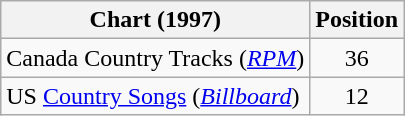<table class="wikitable sortable">
<tr>
<th scope="col">Chart (1997)</th>
<th scope="col">Position</th>
</tr>
<tr>
<td>Canada Country Tracks (<em><a href='#'>RPM</a></em>)</td>
<td align="center">36</td>
</tr>
<tr>
<td>US <a href='#'>Country Songs</a> (<em><a href='#'>Billboard</a></em>)</td>
<td align="center">12</td>
</tr>
</table>
